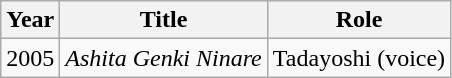<table class="wikitable">
<tr>
<th>Year</th>
<th>Title</th>
<th>Role</th>
</tr>
<tr>
<td>2005</td>
<td><em>Ashita Genki Ninare</em></td>
<td>Tadayoshi (voice)</td>
</tr>
</table>
